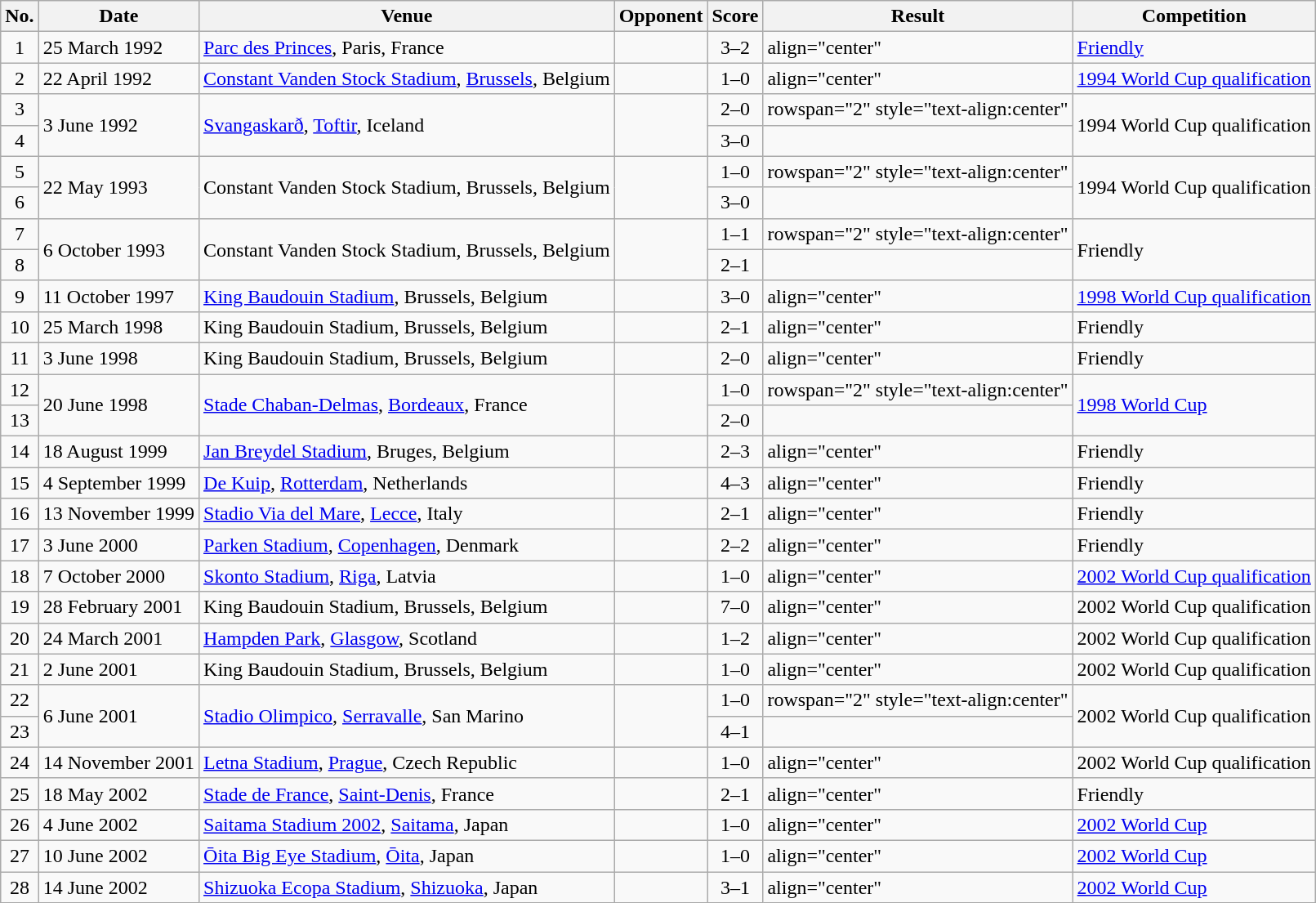<table class="wikitable sortable">
<tr>
<th scope="col">No.</th>
<th scope="col">Date</th>
<th scope="col">Venue</th>
<th scope="col">Opponent</th>
<th scope="col">Score</th>
<th scope="col">Result</th>
<th scope="col">Competition</th>
</tr>
<tr>
<td align="center">1</td>
<td>25 March 1992</td>
<td><a href='#'>Parc des Princes</a>, Paris, France</td>
<td></td>
<td align="center">3–2</td>
<td>align="center"</td>
<td><a href='#'>Friendly</a></td>
</tr>
<tr>
<td align="center">2</td>
<td>22 April 1992</td>
<td><a href='#'>Constant Vanden Stock Stadium</a>, <a href='#'>Brussels</a>, Belgium</td>
<td></td>
<td align="center">1–0</td>
<td>align="center"</td>
<td><a href='#'>1994 World Cup qualification</a></td>
</tr>
<tr>
<td align="center">3</td>
<td rowspan="2">3 June 1992</td>
<td rowspan="2"><a href='#'>Svangaskarð</a>, <a href='#'>Toftir</a>, Iceland</td>
<td rowspan="2"></td>
<td align="center">2–0</td>
<td>rowspan="2" style="text-align:center"</td>
<td rowspan="2">1994 World Cup qualification</td>
</tr>
<tr>
<td align="center">4</td>
<td align="center">3–0</td>
</tr>
<tr>
<td align="center">5</td>
<td rowspan="2">22 May 1993</td>
<td rowspan="2">Constant Vanden Stock Stadium, Brussels, Belgium</td>
<td rowspan="2"></td>
<td align="center">1–0</td>
<td>rowspan="2" style="text-align:center"</td>
<td rowspan="2">1994 World Cup qualification</td>
</tr>
<tr>
<td align="center">6</td>
<td align="center">3–0</td>
</tr>
<tr>
<td align="center">7</td>
<td rowspan="2">6 October 1993</td>
<td rowspan="2">Constant Vanden Stock Stadium, Brussels, Belgium</td>
<td rowspan="2"></td>
<td align="center">1–1</td>
<td>rowspan="2" style="text-align:center"</td>
<td rowspan="2">Friendly</td>
</tr>
<tr>
<td align="center">8</td>
<td align="center">2–1</td>
</tr>
<tr>
<td align="center">9</td>
<td>11 October 1997</td>
<td><a href='#'>King Baudouin Stadium</a>, Brussels, Belgium</td>
<td></td>
<td align="center">3–0</td>
<td>align="center"</td>
<td><a href='#'>1998 World Cup qualification</a></td>
</tr>
<tr>
<td align="center">10</td>
<td>25 March 1998</td>
<td>King Baudouin Stadium, Brussels, Belgium</td>
<td></td>
<td align="center">2–1</td>
<td>align="center"</td>
<td>Friendly</td>
</tr>
<tr>
<td align="center">11</td>
<td>3 June 1998</td>
<td>King Baudouin Stadium, Brussels, Belgium</td>
<td></td>
<td align="center">2–0</td>
<td>align="center"</td>
<td>Friendly</td>
</tr>
<tr>
<td align="center">12</td>
<td rowspan="2">20 June 1998</td>
<td rowspan="2"><a href='#'>Stade Chaban-Delmas</a>, <a href='#'>Bordeaux</a>, France</td>
<td rowspan="2"></td>
<td align="center">1–0</td>
<td>rowspan="2" style="text-align:center"</td>
<td rowspan="2"><a href='#'>1998 World Cup</a></td>
</tr>
<tr>
<td align="center">13</td>
<td align="center">2–0</td>
</tr>
<tr>
<td align="center">14</td>
<td>18 August 1999</td>
<td><a href='#'>Jan Breydel Stadium</a>, Bruges, Belgium</td>
<td></td>
<td align="center">2–3</td>
<td>align="center"</td>
<td>Friendly</td>
</tr>
<tr>
<td align="center">15</td>
<td>4 September 1999</td>
<td><a href='#'>De Kuip</a>, <a href='#'>Rotterdam</a>, Netherlands</td>
<td></td>
<td align="center">4–3</td>
<td>align="center"</td>
<td>Friendly</td>
</tr>
<tr>
<td align="center">16</td>
<td>13 November 1999</td>
<td><a href='#'>Stadio Via del Mare</a>, <a href='#'>Lecce</a>, Italy</td>
<td></td>
<td align="center">2–1</td>
<td>align="center"</td>
<td>Friendly</td>
</tr>
<tr>
<td align="center">17</td>
<td>3 June 2000</td>
<td><a href='#'>Parken Stadium</a>, <a href='#'>Copenhagen</a>, Denmark</td>
<td></td>
<td align="center">2–2</td>
<td>align="center"</td>
<td>Friendly</td>
</tr>
<tr>
<td align="center">18</td>
<td>7 October 2000</td>
<td><a href='#'>Skonto Stadium</a>, <a href='#'>Riga</a>, Latvia</td>
<td></td>
<td align="center">1–0</td>
<td>align="center"</td>
<td><a href='#'>2002 World Cup qualification</a></td>
</tr>
<tr>
<td align="center">19</td>
<td>28 February 2001</td>
<td>King Baudouin Stadium, Brussels, Belgium</td>
<td></td>
<td align="center">7–0</td>
<td>align="center"</td>
<td>2002 World Cup qualification</td>
</tr>
<tr>
<td align="center">20</td>
<td>24 March 2001</td>
<td><a href='#'>Hampden Park</a>, <a href='#'>Glasgow</a>, Scotland</td>
<td></td>
<td align="center">1–2</td>
<td>align="center"</td>
<td>2002 World Cup qualification</td>
</tr>
<tr>
<td align="center">21</td>
<td>2 June 2001</td>
<td>King Baudouin Stadium, Brussels, Belgium</td>
<td></td>
<td align="center">1–0</td>
<td>align="center"</td>
<td>2002 World Cup qualification</td>
</tr>
<tr>
<td align="center">22</td>
<td rowspan="2">6 June 2001</td>
<td rowspan="2"><a href='#'>Stadio Olimpico</a>, <a href='#'>Serravalle</a>, San Marino</td>
<td rowspan="2"></td>
<td align="center">1–0</td>
<td>rowspan="2" style="text-align:center"</td>
<td rowspan="2">2002 World Cup qualification</td>
</tr>
<tr>
<td align="center">23</td>
<td align="center">4–1</td>
</tr>
<tr>
<td align="center">24</td>
<td>14 November 2001</td>
<td><a href='#'>Letna Stadium</a>, <a href='#'>Prague</a>, Czech Republic</td>
<td></td>
<td align="center">1–0</td>
<td>align="center"</td>
<td>2002 World Cup qualification</td>
</tr>
<tr>
<td align="center">25</td>
<td>18 May 2002</td>
<td><a href='#'>Stade de France</a>, <a href='#'>Saint-Denis</a>, France</td>
<td></td>
<td align="center">2–1</td>
<td>align="center"</td>
<td>Friendly</td>
</tr>
<tr>
<td align="center">26</td>
<td>4 June 2002</td>
<td><a href='#'>Saitama Stadium 2002</a>, <a href='#'>Saitama</a>, Japan</td>
<td></td>
<td align="center">1–0</td>
<td>align="center"</td>
<td><a href='#'>2002 World Cup</a></td>
</tr>
<tr>
<td align="center">27</td>
<td>10 June 2002</td>
<td><a href='#'>Ōita Big Eye Stadium</a>, <a href='#'>Ōita</a>, Japan</td>
<td></td>
<td align="center">1–0</td>
<td>align="center"</td>
<td><a href='#'>2002 World Cup</a></td>
</tr>
<tr>
<td align="center">28</td>
<td>14 June 2002</td>
<td><a href='#'>Shizuoka Ecopa Stadium</a>, <a href='#'>Shizuoka</a>, Japan</td>
<td></td>
<td align="center">3–1</td>
<td>align="center"</td>
<td><a href='#'>2002 World Cup</a></td>
</tr>
</table>
